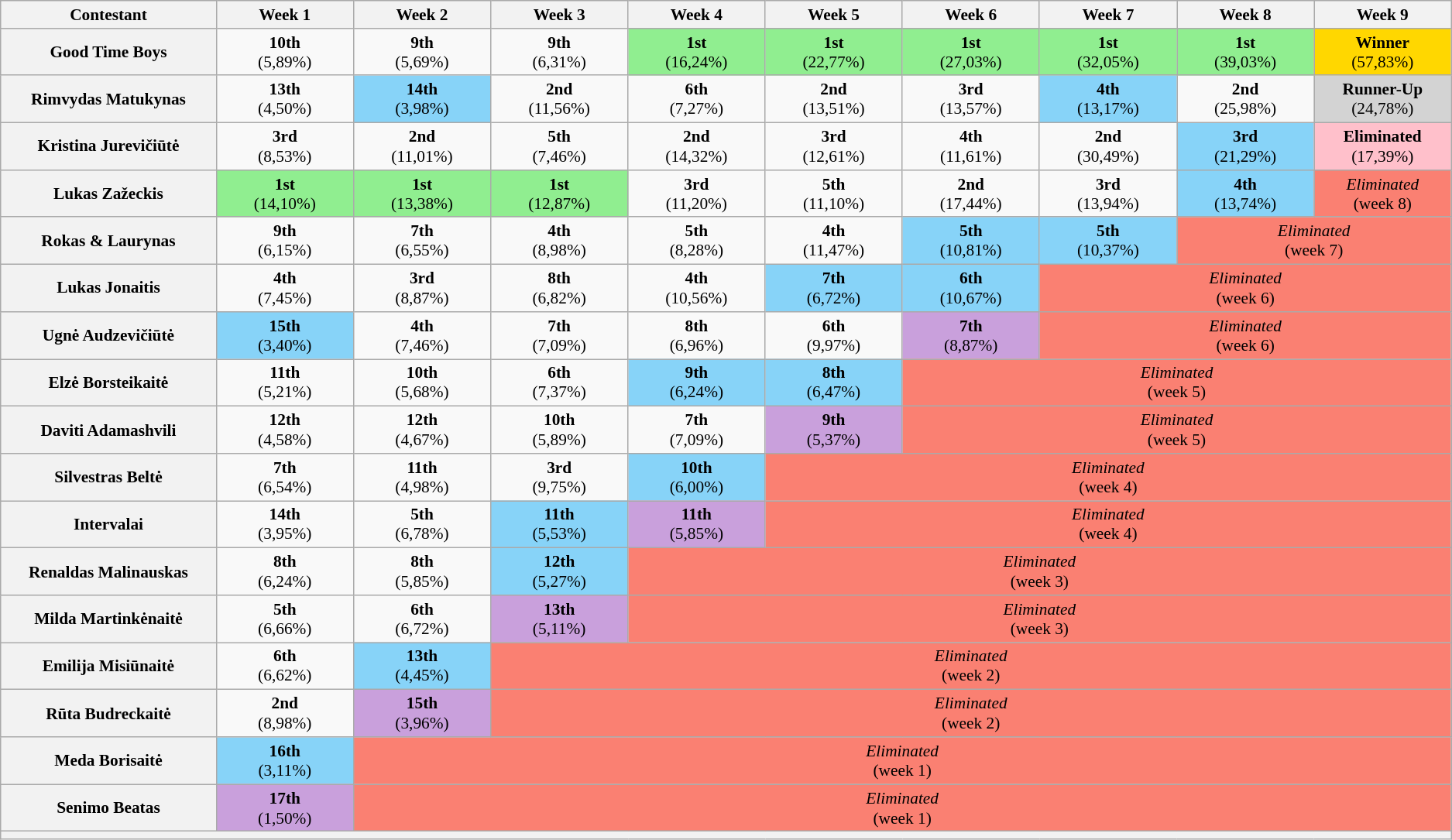<table class="wikitable" style="text-align:center; font-size:89%">
<tr>
<th style="width:11%" scope="col">Contestant</th>
<th style="width:7%" scope="col">Week 1</th>
<th style="width:7%" scope="col">Week 2</th>
<th style="width:7%" scope="col">Week 3</th>
<th style="width:7%" scope="col">Week 4</th>
<th style="width:7%" scope="col">Week 5</th>
<th style="width:7%" scope="col">Week 6</th>
<th style="width:7%" scope="col">Week 7</th>
<th style="width:7%" scope="col">Week 8</th>
<th style="width:7%" scope="col">Week 9</th>
</tr>
<tr>
<th scope="row">Good Time Boys</th>
<td><strong>10th</strong> <br>(5,89%)</td>
<td><strong>9th</strong> <br>(5,69%)</td>
<td><strong>9th</strong> <br>(6,31%)</td>
<td bgcolor="lightgreen"><strong>1st</strong> <br>(16,24%)</td>
<td bgcolor="lightgreen"><strong>1st</strong> <br>(22,77%)</td>
<td bgcolor="lightgreen"><strong>1st</strong> <br>(27,03%)</td>
<td bgcolor="lightgreen"><strong>1st</strong> <br>(32,05%)</td>
<td bgcolor="lightgreen"><strong>1st</strong> <br>(39,03%)</td>
<td bgcolor="gold"><strong>Winner</strong> <br>(57,83%)</td>
</tr>
<tr>
<th scope="row">Rimvydas Matukynas</th>
<td><strong>13th</strong> <br>(4,50%)</td>
<td bgcolor="#87D3F8"><strong>14th</strong> <br>(3,98%)</td>
<td><strong>2nd</strong> <br>(11,56%)</td>
<td><strong>6th</strong> <br>(7,27%)</td>
<td><strong>2nd</strong> <br>(13,51%)</td>
<td><strong>3rd</strong> <br>(13,57%)</td>
<td bgcolor="#87D3F8"><strong>4th</strong> <br>(13,17%)</td>
<td><strong>2nd</strong> <br>(25,98%)</td>
<td bgcolor="lightgrey"><strong>Runner-Up</strong> <br>(24,78%)</td>
</tr>
<tr>
<th scope="row">Kristina Jurevičiūtė</th>
<td><strong>3rd</strong> <br>(8,53%)</td>
<td><strong>2nd</strong> <br>(11,01%)</td>
<td><strong>5th</strong> <br>(7,46%)</td>
<td><strong>2nd</strong> <br>(14,32%)</td>
<td><strong>3rd</strong> <br>(12,61%)</td>
<td><strong>4th</strong> <br>(11,61%)</td>
<td><strong>2nd</strong> <br>(30,49%)</td>
<td bgcolor="#87D3F8"><strong>3rd</strong> <br>(21,29%)</td>
<td bgcolor="pink"><strong>Eliminated</strong> <br>(17,39%)</td>
</tr>
<tr>
<th scope="row">Lukas Zažeckis</th>
<td bgcolor="lightgreen"><strong>1st</strong> <br>(14,10%)</td>
<td bgcolor="lightgreen"><strong>1st</strong> <br>(13,38%)</td>
<td bgcolor="lightgreen"><strong>1st</strong> <br>(12,87%)</td>
<td><strong>3rd</strong> <br>(11,20%)</td>
<td><strong>5th</strong> <br>(11,10%)</td>
<td><strong>2nd</strong> <br>(17,44%)</td>
<td><strong>3rd</strong> <br>(13,94%)</td>
<td bgcolor="#87D3F8"><strong>4th</strong> <br>(13,74%)</td>
<td bgcolor="salmon" colspan=1><em>Eliminated</em><br>(week 8)</td>
</tr>
<tr>
<th scope="row">Rokas & Laurynas</th>
<td><strong>9th</strong> <br>(6,15%)</td>
<td><strong>7th</strong> <br>(6,55%)</td>
<td><strong>4th</strong> <br>(8,98%)</td>
<td><strong>5th</strong> <br>(8,28%)</td>
<td><strong>4th</strong> <br>(11,47%)</td>
<td bgcolor="#87D3F8"><strong>5th</strong> <br>(10,81%)</td>
<td bgcolor="#87D3F8"><strong>5th</strong> <br>(10,37%)</td>
<td bgcolor="salmon" colspan=2><em>Eliminated</em><br>(week 7)</td>
</tr>
<tr>
<th scope="row">Lukas Jonaitis</th>
<td><strong>4th</strong> <br>(7,45%)</td>
<td><strong>3rd</strong> <br>(8,87%)</td>
<td><strong>8th</strong> <br>(6,82%)</td>
<td><strong>4th</strong> <br>(10,56%)</td>
<td bgcolor="#87D3F8"><strong>7th</strong> <br>(6,72%)</td>
<td bgcolor="#87D3F8"><strong>6th</strong> <br>(10,67%)</td>
<td bgcolor="salmon" colspan=3><em>Eliminated</em><br>(week 6)</td>
</tr>
<tr>
<th scope="row">Ugnė Audzevičiūtė</th>
<td bgcolor="#87D3F8"><strong>15th</strong> <br>(3,40%)</td>
<td><strong>4th</strong> <br>(7,46%)</td>
<td><strong>7th</strong> <br>(7,09%)</td>
<td><strong>8th</strong> <br>(6,96%)</td>
<td><strong>6th</strong> <br>(9,97%)</td>
<td bgcolor="#C9A0DC"><strong>7th</strong> <br>(8,87%)</td>
<td bgcolor="salmon" colspan=3><em>Eliminated</em><br>(week 6)</td>
</tr>
<tr>
<th scope="row">Elzė Borsteikaitė</th>
<td><strong>11th</strong> <br>(5,21%)</td>
<td><strong>10th</strong> <br>(5,68%)</td>
<td><strong>6th</strong> <br>(7,37%)</td>
<td bgcolor="#87D3F8"><strong>9th</strong> <br>(6,24%)</td>
<td bgcolor="#87D3F8"><strong>8th</strong> <br>(6,47%)</td>
<td bgcolor="salmon" colspan=4><em>Eliminated</em><br>(week 5)</td>
</tr>
<tr>
<th scope="row">Daviti Adamashvili</th>
<td><strong>12th</strong> <br>(4,58%)</td>
<td><strong>12th</strong> <br>(4,67%)</td>
<td><strong>10th</strong> <br>(5,89%)</td>
<td><strong>7th</strong> <br>(7,09%)</td>
<td bgcolor="#C9A0DC"><strong>9th</strong> <br>(5,37%)</td>
<td bgcolor="salmon" colspan=4><em>Eliminated</em><br>(week 5)</td>
</tr>
<tr>
<th scope="row">Silvestras Beltė</th>
<td><strong>7th</strong> <br>(6,54%)</td>
<td><strong>11th</strong> <br>(4,98%)</td>
<td><strong>3rd</strong> <br>(9,75%)</td>
<td bgcolor="#87D3F8"><strong>10th</strong> <br>(6,00%)</td>
<td bgcolor="salmon" colspan=5><em>Eliminated</em><br>(week 4)</td>
</tr>
<tr>
<th scope="row">Intervalai</th>
<td><strong>14th</strong> <br>(3,95%)</td>
<td><strong>5th</strong> <br>(6,78%)</td>
<td bgcolor="#87D3F8"><strong>11th</strong> <br>(5,53%)</td>
<td bgcolor="#C9A0DC"><strong>11th</strong> <br>(5,85%)</td>
<td bgcolor="salmon" colspan=5><em>Eliminated</em><br>(week 4)</td>
</tr>
<tr>
<th scope="row">Renaldas Malinauskas</th>
<td><strong>8th</strong> <br>(6,24%)</td>
<td><strong>8th</strong> <br>(5,85%)</td>
<td bgcolor="#87D3F8"><strong>12th</strong> <br>(5,27%)</td>
<td bgcolor="salmon" colspan=6><em>Eliminated</em><br>(week 3)</td>
</tr>
<tr>
<th scope="row">Milda Martinkėnaitė</th>
<td><strong>5th</strong> <br>(6,66%)</td>
<td><strong>6th</strong> <br>(6,72%)</td>
<td bgcolor="#C9A0DC"><strong>13th</strong> <br>(5,11%)</td>
<td bgcolor="salmon" colspan=6><em>Eliminated</em><br>(week 3)</td>
</tr>
<tr>
<th scope="row">Emilija Misiūnaitė</th>
<td><strong>6th</strong> <br>(6,62%)</td>
<td bgcolor="#87D3F8"><strong>13th</strong> <br>(4,45%)</td>
<td bgcolor="salmon" colspan=7><em>Eliminated</em><br>(week 2)</td>
</tr>
<tr>
<th scope="row">Rūta Budreckaitė</th>
<td><strong>2nd</strong> <br>(8,98%)</td>
<td bgcolor="#C9A0DC"><strong>15th</strong> <br>(3,96%)</td>
<td bgcolor="salmon" colspan=7><em>Eliminated</em><br>(week 2)</td>
</tr>
<tr>
<th scope="row">Meda Borisaitė</th>
<td bgcolor="#87D3F8"><strong>16th</strong> <br>(3,11%)</td>
<td bgcolor="salmon" colspan=8><em>Eliminated</em><br>(week 1)</td>
</tr>
<tr>
<th scope="row">Senimo Beatas</th>
<td bgcolor="#C9A0DC"><strong>17th</strong> <br>(1,50%)</td>
<td bgcolor="salmon" colspan=8><em>Eliminated</em><br>(week 1)</td>
</tr>
<tr>
<th colspan="10"></th>
</tr>
</table>
